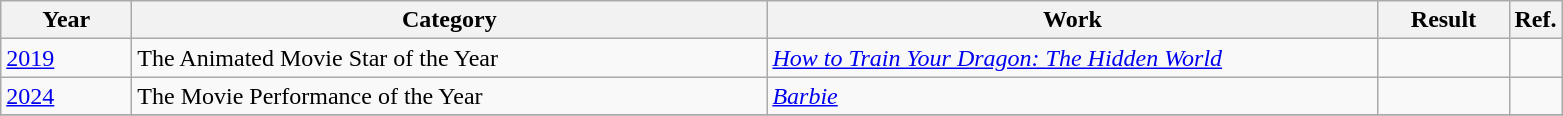<table class=wikitable>
<tr>
<th scope="col" style="width:5em;">Year</th>
<th scope="col" style="width:26em;">Category</th>
<th scope="col" style="width:25em;">Work</th>
<th scope="col" style="width:5em;">Result</th>
<th>Ref.</th>
</tr>
<tr>
<td><a href='#'>2019</a></td>
<td>The Animated Movie Star of the Year</td>
<td><em><a href='#'>How to Train Your Dragon: The Hidden World</a></em></td>
<td></td>
<td></td>
</tr>
<tr>
<td><a href='#'>2024</a></td>
<td>The Movie Performance of the Year</td>
<td><em><a href='#'>Barbie</a></em></td>
<td></td>
<td></td>
</tr>
<tr>
</tr>
</table>
